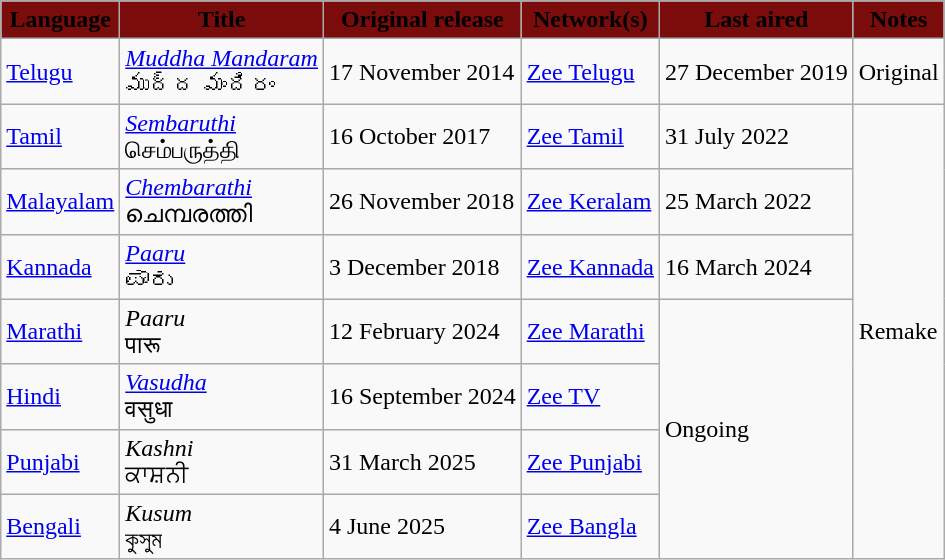<table class="wikitable">
<tr>
<th style="background:#7b0c0c;">Language</th>
<th style="background:#7b0c0c;">Title</th>
<th style="background:#7b0c0c;">Original release</th>
<th style="background:#7b0c0c;">Network(s)</th>
<th style="background:#7b0c0c;">Last aired</th>
<th style="background:#7b0c0c;">Notes</th>
</tr>
<tr>
<td><a href='#'>Telugu</a></td>
<td><em><a href='#'>Muddha Mandaram</a></em> <br> ముద్ద మందిరం</td>
<td>17 November 2014</td>
<td><a href='#'>Zee Telugu</a></td>
<td>27 December 2019</td>
<td>Original</td>
</tr>
<tr>
<td><a href='#'>Tamil</a></td>
<td><em><a href='#'>Sembaruthi</a></em> <br> செம்பருத்தி</td>
<td>16 October 2017</td>
<td><a href='#'>Zee Tamil</a></td>
<td>31 July 2022</td>
<td rowspan="7">Remake</td>
</tr>
<tr>
<td><a href='#'>Malayalam</a></td>
<td><em><a href='#'>Chembarathi</a></em> <br> ചെമ്പരത്തി</td>
<td>26 November 2018</td>
<td><a href='#'>Zee Keralam</a></td>
<td>25 March 2022</td>
</tr>
<tr>
<td><a href='#'>Kannada</a></td>
<td><em><a href='#'>Paaru</a></em> <br> ಪಾರು</td>
<td>3 December 2018</td>
<td><a href='#'>Zee Kannada</a></td>
<td>16 March 2024</td>
</tr>
<tr>
<td><a href='#'>Marathi</a></td>
<td><em>Paaru</em> <br> पारू</td>
<td>12 February 2024</td>
<td><a href='#'>Zee Marathi</a></td>
<td rowspan="4">Ongoing</td>
</tr>
<tr>
<td><a href='#'>Hindi</a></td>
<td><em><a href='#'>Vasudha</a></em> <br> वसुधा</td>
<td>16 September 2024</td>
<td><a href='#'>Zee TV</a></td>
</tr>
<tr>
<td><a href='#'>Punjabi</a></td>
<td><em>Kashni</em> <br> ਕਾਸ਼ਨੀ</td>
<td>31 March 2025</td>
<td><a href='#'>Zee Punjabi</a></td>
</tr>
<tr>
<td><a href='#'>Bengali</a></td>
<td><em>Kusum</em> <br> কুসুম</td>
<td>4 June 2025</td>
<td><a href='#'>Zee Bangla</a></td>
</tr>
</table>
